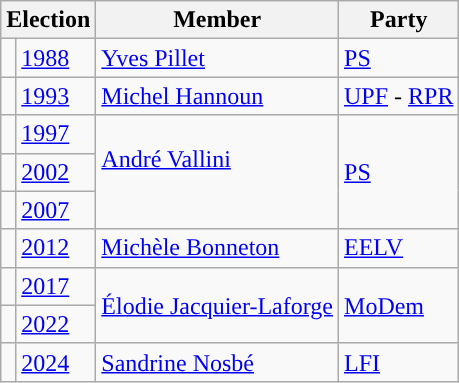<table class="wikitable">
<tr>
<th colspan="2">Election</th>
<th>Member</th>
<th>Party</th>
</tr>
<tr>
<td style="color:inherit;background-color:"></td>
<td><a href='#'>1988</a></td>
<td><a href='#'>Yves Pillet</a></td>
<td><a href='#'>PS</a></td>
</tr>
<tr>
<td style="color:inherit;background-color:"></td>
<td><a href='#'>1993</a></td>
<td><a href='#'>Michel Hannoun</a></td>
<td><a href='#'>UPF</a> - <a href='#'>RPR</a></td>
</tr>
<tr>
<td style="color:inherit;background-color:"></td>
<td><a href='#'>1997</a></td>
<td rowspan="3"><a href='#'>André Vallini</a><br><br></td>
<td rowspan="3"><a href='#'>PS</a></td>
</tr>
<tr>
<td style="color:inherit;background-color:"></td>
<td><a href='#'>2002</a></td>
</tr>
<tr>
<td style="color:inherit;background-color:"></td>
<td><a href='#'>2007</a></td>
</tr>
<tr>
<td style="color:inherit;background-color:"></td>
<td><a href='#'>2012</a></td>
<td><a href='#'>Michèle Bonneton</a></td>
<td><a href='#'>EELV</a></td>
</tr>
<tr>
<td style="color:inherit;background:"></td>
<td><a href='#'>2017</a></td>
<td rowspan="2"><a href='#'>Élodie Jacquier-Laforge</a></td>
<td rowspan="2"><a href='#'>MoDem</a></td>
</tr>
<tr>
<td style="color:inherit;background:"></td>
<td><a href='#'>2022</a></td>
</tr>
<tr>
<td style="color:inherit;background-color:"></td>
<td><a href='#'>2024</a></td>
<td><a href='#'>Sandrine Nosbé</a></td>
<td><a href='#'>LFI</a></td>
</tr>
</table>
